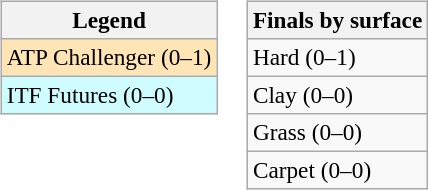<table>
<tr valign=top>
<td><br><table class=wikitable style=font-size:97%>
<tr>
<th>Legend</th>
</tr>
<tr bgcolor=moccasin>
<td>ATP Challenger (0–1)</td>
</tr>
<tr bgcolor=cffcff>
<td>ITF Futures (0–0)</td>
</tr>
</table>
</td>
<td><br><table class=wikitable style=font-size:97%>
<tr>
<th>Finals by surface</th>
</tr>
<tr>
<td>Hard (0–1)</td>
</tr>
<tr>
<td>Clay (0–0)</td>
</tr>
<tr>
<td>Grass (0–0)</td>
</tr>
<tr>
<td>Carpet (0–0)</td>
</tr>
</table>
</td>
</tr>
</table>
